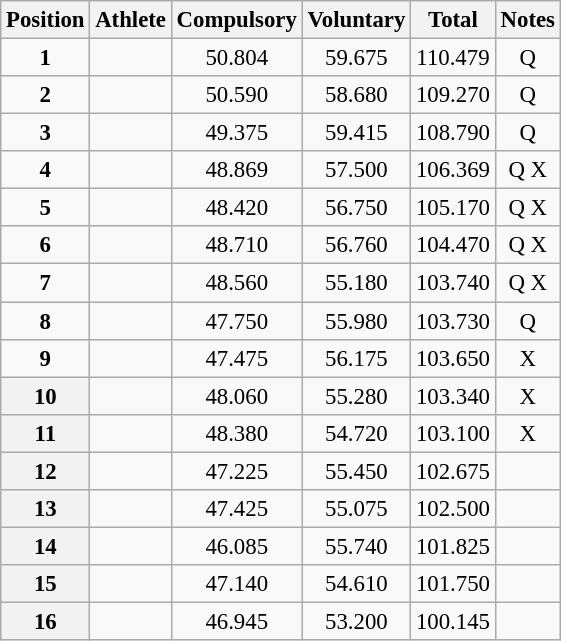<table class="wikitable sortable" style="text-align:center; font-size:95%">
<tr>
<th>Position</th>
<th>Athlete</th>
<th>Compulsory</th>
<th>Voluntary</th>
<th>Total</th>
<th>Notes</th>
</tr>
<tr>
<td><strong>1</strong></td>
<td align=left></td>
<td>50.804</td>
<td>59.675</td>
<td>110.479</td>
<td>Q</td>
</tr>
<tr>
<td><strong>2</strong></td>
<td align=left></td>
<td>50.590</td>
<td>58.680</td>
<td>109.270</td>
<td>Q</td>
</tr>
<tr>
<td><strong>3</strong></td>
<td align=left></td>
<td>49.375</td>
<td>59.415</td>
<td>108.790</td>
<td>Q</td>
</tr>
<tr>
<td><strong>4</strong></td>
<td align=left></td>
<td>48.869</td>
<td>57.500</td>
<td>106.369</td>
<td>Q X</td>
</tr>
<tr>
<td><strong>5</strong></td>
<td align=left></td>
<td>48.420</td>
<td>56.750</td>
<td>105.170</td>
<td>Q X</td>
</tr>
<tr>
<td><strong>6</strong></td>
<td align=left></td>
<td>48.710</td>
<td>56.760</td>
<td>104.470</td>
<td>Q X</td>
</tr>
<tr>
<td><strong>7</strong></td>
<td align=left></td>
<td>48.560</td>
<td>55.180</td>
<td>103.740</td>
<td>Q X</td>
</tr>
<tr>
<td><strong>8</strong></td>
<td align=left></td>
<td>47.750</td>
<td>55.980</td>
<td>103.730</td>
<td>Q</td>
</tr>
<tr>
<td><strong>9</strong></td>
<td align=left></td>
<td>47.475</td>
<td>56.175</td>
<td>103.650</td>
<td>X</td>
</tr>
<tr>
<th><strong>10</strong></th>
<td align=left></td>
<td>48.060</td>
<td>55.280</td>
<td>103.340</td>
<td>X</td>
</tr>
<tr>
<th><strong>11</strong></th>
<td align=left></td>
<td>48.380</td>
<td>54.720</td>
<td>103.100</td>
<td>X</td>
</tr>
<tr>
<th><strong>12</strong></th>
<td align=left></td>
<td>47.225</td>
<td>55.450</td>
<td>102.675</td>
<td></td>
</tr>
<tr>
<th><strong>13</strong></th>
<td align=left></td>
<td>47.425</td>
<td>55.075</td>
<td>102.500</td>
<td></td>
</tr>
<tr>
<th><strong>14</strong></th>
<td align=left></td>
<td>46.085</td>
<td>55.740</td>
<td>101.825</td>
<td></td>
</tr>
<tr>
<th><strong>15</strong></th>
<td align=left></td>
<td>47.140</td>
<td>54.610</td>
<td>101.750</td>
<td></td>
</tr>
<tr>
<th><strong>16</strong></th>
<td align=left></td>
<td>46.945</td>
<td>53.200</td>
<td>100.145</td>
<td></td>
</tr>
</table>
